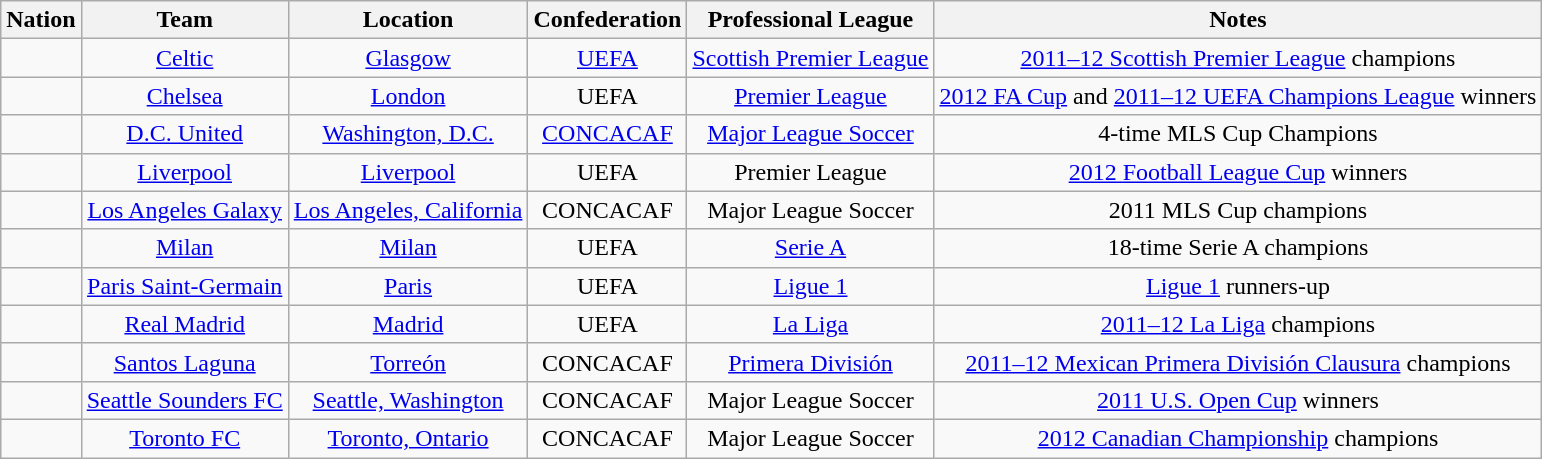<table class="wikitable sortable" style="text-align:center">
<tr>
<th>Nation</th>
<th>Team</th>
<th>Location</th>
<th>Confederation</th>
<th>Professional League</th>
<th>Notes</th>
</tr>
<tr>
<td></td>
<td><a href='#'>Celtic</a></td>
<td><a href='#'>Glasgow</a></td>
<td><a href='#'>UEFA</a></td>
<td><a href='#'>Scottish Premier League</a></td>
<td><a href='#'>2011–12 Scottish Premier League</a> champions</td>
</tr>
<tr>
<td></td>
<td><a href='#'>Chelsea</a></td>
<td><a href='#'>London</a></td>
<td>UEFA</td>
<td><a href='#'>Premier League</a></td>
<td><a href='#'>2012 FA Cup</a> and <a href='#'>2011–12 UEFA Champions League</a> winners</td>
</tr>
<tr>
<td></td>
<td><a href='#'>D.C. United</a></td>
<td><a href='#'>Washington, D.C.</a></td>
<td><a href='#'>CONCACAF</a></td>
<td><a href='#'>Major League Soccer</a></td>
<td>4-time MLS Cup Champions</td>
</tr>
<tr>
<td></td>
<td><a href='#'>Liverpool</a></td>
<td><a href='#'>Liverpool</a></td>
<td>UEFA</td>
<td>Premier League</td>
<td><a href='#'>2012 Football League Cup</a> winners</td>
</tr>
<tr>
<td></td>
<td><a href='#'>Los Angeles Galaxy</a></td>
<td><a href='#'>Los Angeles, California</a></td>
<td>CONCACAF</td>
<td>Major League Soccer</td>
<td>2011 MLS Cup champions</td>
</tr>
<tr>
<td></td>
<td><a href='#'>Milan</a></td>
<td><a href='#'>Milan</a></td>
<td>UEFA</td>
<td><a href='#'>Serie A</a></td>
<td>18-time Serie A champions</td>
</tr>
<tr>
<td></td>
<td><a href='#'>Paris Saint-Germain</a></td>
<td><a href='#'>Paris</a></td>
<td>UEFA</td>
<td><a href='#'>Ligue 1</a></td>
<td><a href='#'>Ligue 1</a> runners-up</td>
</tr>
<tr>
<td></td>
<td><a href='#'>Real Madrid</a></td>
<td><a href='#'>Madrid</a></td>
<td>UEFA</td>
<td><a href='#'>La Liga</a></td>
<td><a href='#'>2011–12 La Liga</a> champions</td>
</tr>
<tr>
<td></td>
<td><a href='#'>Santos Laguna</a></td>
<td><a href='#'>Torreón</a></td>
<td>CONCACAF</td>
<td><a href='#'>Primera División</a></td>
<td><a href='#'>2011–12 Mexican Primera División Clausura</a> champions</td>
</tr>
<tr>
<td></td>
<td><a href='#'>Seattle Sounders FC</a></td>
<td><a href='#'>Seattle, Washington</a></td>
<td>CONCACAF</td>
<td>Major League Soccer</td>
<td><a href='#'>2011 U.S. Open Cup</a> winners</td>
</tr>
<tr>
<td></td>
<td><a href='#'>Toronto FC</a></td>
<td><a href='#'>Toronto, Ontario</a></td>
<td>CONCACAF</td>
<td>Major League Soccer</td>
<td><a href='#'>2012 Canadian Championship</a> champions</td>
</tr>
</table>
